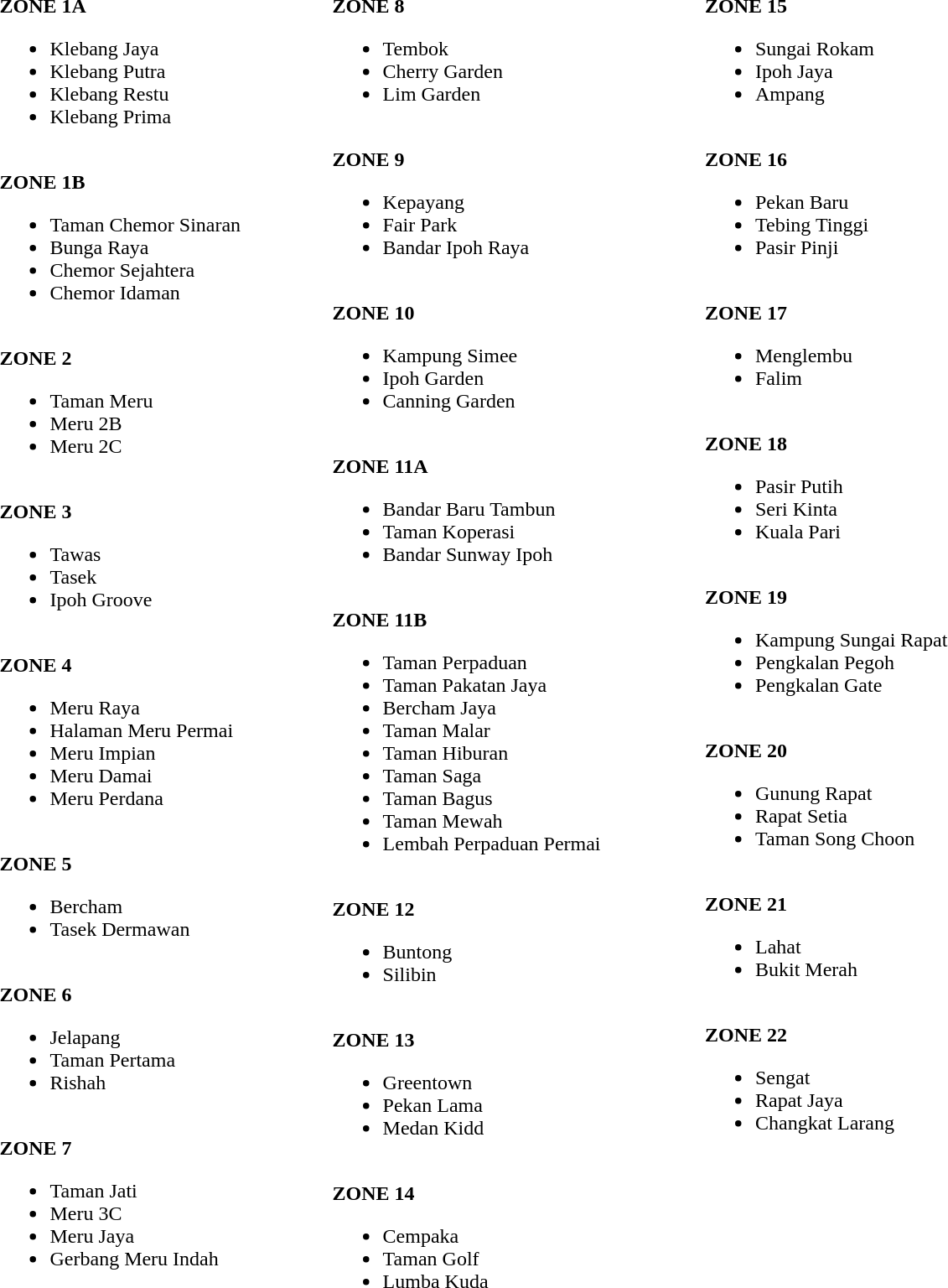<table>
<tr>
<td valign="top" style="padding-right:70px;"><br><strong>ZONE 1A</strong><ul><li>Klebang Jaya</li><li>Klebang Putra</li><li>Klebang Restu</li><li>Klebang Prima</li></ul><br>
<strong>ZONE 1B</strong><ul><li>Taman Chemor Sinaran</li><li>Bunga Raya</li><li>Chemor Sejahtera</li><li>Chemor Idaman</li></ul><br>
<strong>ZONE 2</strong><ul><li>Taman Meru</li><li>Meru 2B</li><li>Meru 2C</li></ul><br>
<strong>ZONE 3</strong><ul><li>Tawas</li><li>Tasek</li><li>Ipoh Groove</li></ul><br>
<strong>ZONE 4</strong><ul><li>Meru Raya</li><li>Halaman Meru Permai</li><li>Meru Impian</li><li>Meru Damai</li><li>Meru Perdana</li></ul><br>
<strong>ZONE 5</strong><ul><li>Bercham</li><li>Tasek Dermawan</li></ul><br>
<strong>ZONE 6</strong><ul><li>Jelapang</li><li>Taman Pertama</li><li>Rishah</li></ul><br>
<strong>ZONE 7</strong><ul><li>Taman Jati</li><li>Meru 3C</li><li>Meru Jaya</li><li>Gerbang Meru Indah</li></ul></td>
<td valign="top" style="padding-right:80px;"><br><strong>ZONE 8</strong><ul><li>Tembok</li><li>Cherry Garden</li><li>Lim Garden</li></ul><br>
<strong>ZONE 9</strong><ul><li>Kepayang</li><li>Fair Park</li><li>Bandar Ipoh Raya</li></ul><br>
<strong>ZONE 10</strong><ul><li>Kampung Simee</li><li>Ipoh Garden</li><li>Canning Garden</li></ul><br>
<strong>ZONE 11A</strong><ul><li>Bandar Baru Tambun</li><li>Taman Koperasi</li><li>Bandar Sunway Ipoh</li></ul><br>
<strong>ZONE 11B</strong><ul><li>Taman Perpaduan</li><li>Taman Pakatan Jaya</li><li>Bercham Jaya</li><li>Taman Malar</li><li>Taman Hiburan</li><li>Taman Saga</li><li>Taman Bagus</li><li>Taman Mewah</li><li>Lembah Perpaduan Permai</li></ul><br>
<strong>ZONE 12</strong><ul><li>Buntong</li><li>Silibin</li></ul><br>
<strong>ZONE 13</strong><ul><li>Greentown</li><li>Pekan Lama</li><li>Medan Kidd</li></ul><br>
<strong>ZONE 14</strong><ul><li>Cempaka</li><li>Taman Golf</li><li>Lumba Kuda</li></ul></td>
<td valign="top"><br><strong>ZONE 15</strong><ul><li>Sungai Rokam</li><li>Ipoh Jaya</li><li>Ampang</li></ul><br>
<strong>ZONE 16</strong><ul><li>Pekan Baru</li><li>Tebing Tinggi</li><li>Pasir Pinji</li></ul><br>
<strong>ZONE 17</strong><ul><li>Menglembu</li><li>Falim</li></ul><br>
<strong>ZONE 18</strong><ul><li>Pasir Putih</li><li>Seri Kinta</li><li>Kuala Pari</li></ul><br>
<strong>ZONE 19</strong><ul><li>Kampung Sungai Rapat</li><li>Pengkalan Pegoh</li><li>Pengkalan Gate</li></ul><br>
<strong>ZONE 20</strong><ul><li>Gunung Rapat</li><li>Rapat Setia</li><li>Taman Song Choon</li></ul><br>
<strong>ZONE 21</strong><ul><li>Lahat</li><li>Bukit Merah</li></ul><br>
<strong>ZONE 22</strong><ul><li>Sengat</li><li>Rapat Jaya</li><li>Changkat Larang</li></ul><br></td>
</tr>
</table>
